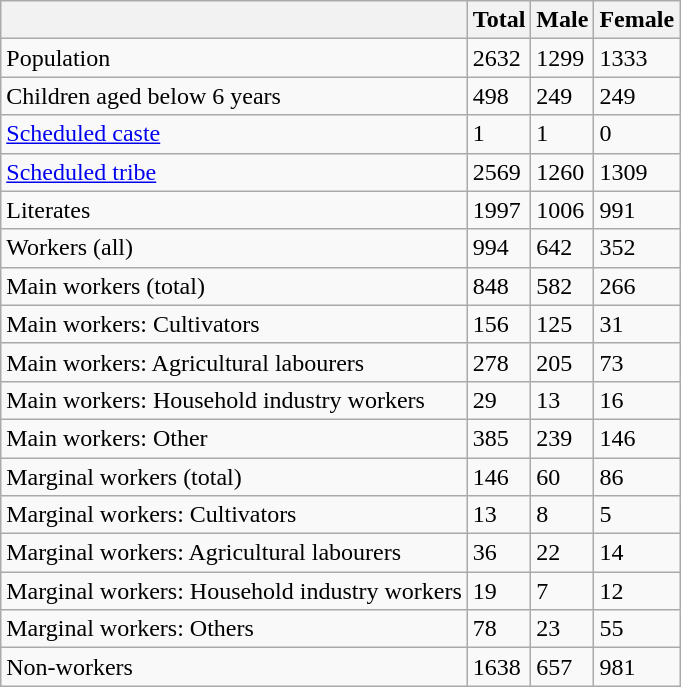<table class="wikitable sortable">
<tr>
<th></th>
<th>Total</th>
<th>Male</th>
<th>Female</th>
</tr>
<tr>
<td>Population</td>
<td>2632</td>
<td>1299</td>
<td>1333</td>
</tr>
<tr>
<td>Children aged below 6 years</td>
<td>498</td>
<td>249</td>
<td>249</td>
</tr>
<tr>
<td><a href='#'>Scheduled caste</a></td>
<td>1</td>
<td>1</td>
<td>0</td>
</tr>
<tr>
<td><a href='#'>Scheduled tribe</a></td>
<td>2569</td>
<td>1260</td>
<td>1309</td>
</tr>
<tr>
<td>Literates</td>
<td>1997</td>
<td>1006</td>
<td>991</td>
</tr>
<tr>
<td>Workers (all)</td>
<td>994</td>
<td>642</td>
<td>352</td>
</tr>
<tr>
<td>Main workers (total)</td>
<td>848</td>
<td>582</td>
<td>266</td>
</tr>
<tr>
<td>Main workers: Cultivators</td>
<td>156</td>
<td>125</td>
<td>31</td>
</tr>
<tr>
<td>Main workers: Agricultural labourers</td>
<td>278</td>
<td>205</td>
<td>73</td>
</tr>
<tr>
<td>Main workers: Household industry workers</td>
<td>29</td>
<td>13</td>
<td>16</td>
</tr>
<tr>
<td>Main workers: Other</td>
<td>385</td>
<td>239</td>
<td>146</td>
</tr>
<tr>
<td>Marginal workers (total)</td>
<td>146</td>
<td>60</td>
<td>86</td>
</tr>
<tr>
<td>Marginal workers: Cultivators</td>
<td>13</td>
<td>8</td>
<td>5</td>
</tr>
<tr>
<td>Marginal workers: Agricultural labourers</td>
<td>36</td>
<td>22</td>
<td>14</td>
</tr>
<tr>
<td>Marginal workers: Household industry workers</td>
<td>19</td>
<td>7</td>
<td>12</td>
</tr>
<tr>
<td>Marginal workers: Others</td>
<td>78</td>
<td>23</td>
<td>55</td>
</tr>
<tr>
<td>Non-workers</td>
<td>1638</td>
<td>657</td>
<td>981</td>
</tr>
</table>
